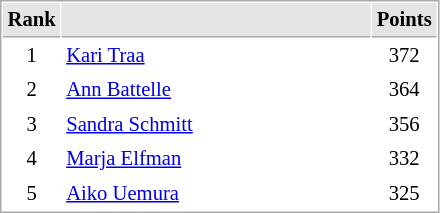<table cellspacing="1" cellpadding="3" style="border:1px solid #AAAAAA;font-size:86%">
<tr bgcolor="#E4E4E4">
<th style="border-bottom:1px solid #AAAAAA" width=10>Rank</th>
<th style="border-bottom:1px solid #AAAAAA" width=200></th>
<th style="border-bottom:1px solid #AAAAAA" width=20>Points</th>
</tr>
<tr>
<td align="center">1</td>
<td> <a href='#'>Kari Traa</a></td>
<td align=center>372</td>
</tr>
<tr>
<td align="center">2</td>
<td> <a href='#'>Ann Battelle</a></td>
<td align=center>364</td>
</tr>
<tr>
<td align="center">3</td>
<td> <a href='#'>Sandra Schmitt</a></td>
<td align=center>356</td>
</tr>
<tr>
<td align="center">4</td>
<td> <a href='#'>Marja Elfman</a></td>
<td align=center>332</td>
</tr>
<tr>
<td align="center">5</td>
<td> <a href='#'>Aiko Uemura</a></td>
<td align=center>325</td>
</tr>
</table>
